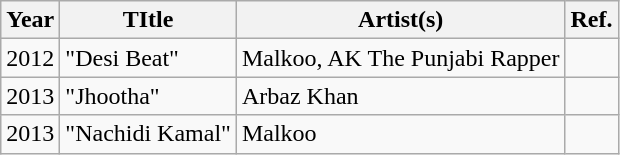<table class="wikitable">
<tr>
<th>Year</th>
<th>TItle</th>
<th>Artist(s)</th>
<th>Ref.</th>
</tr>
<tr>
<td>2012</td>
<td>"Desi Beat"</td>
<td>Malkoo, AK The Punjabi Rapper</td>
<td></td>
</tr>
<tr>
<td>2013</td>
<td>"Jhootha"</td>
<td>Arbaz Khan</td>
<td></td>
</tr>
<tr>
<td>2013</td>
<td>"Nachidi Kamal"</td>
<td>Malkoo</td>
<td></td>
</tr>
</table>
